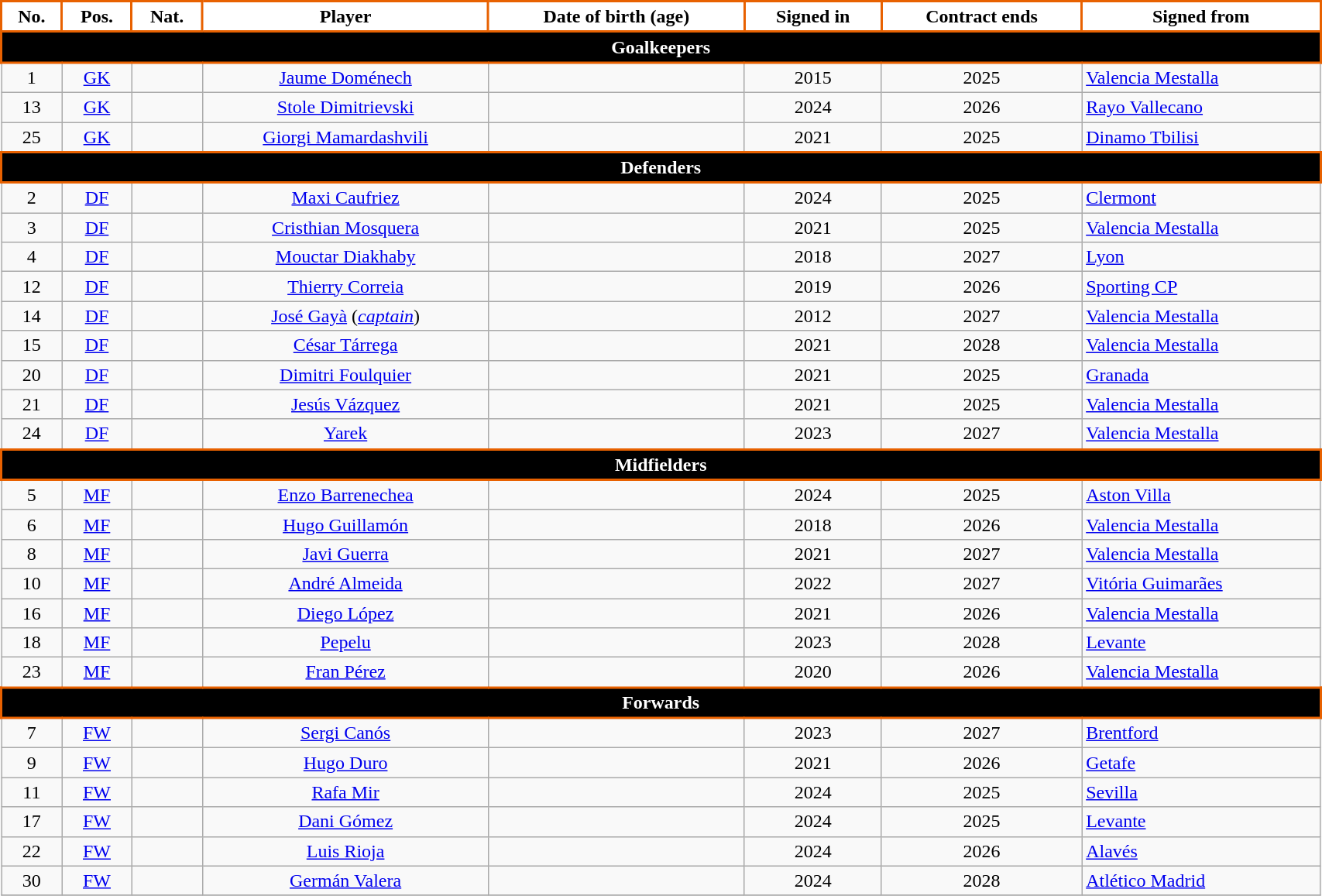<table class="wikitable sortable" style="text-align:center; font-size:100%;width:90%;">
<tr>
<th style="background:#FFFFFF; color:#000000; border:2px solid #E86100;" text-align:center;">No.</th>
<th style="background:#FFFFFF; color:#000000; border:2px solid #E86100;" text-align:center;">Pos.</th>
<th style="background:#FFFFFF; color:#000000; border:2px solid #E86100;" text-align:center;">Nat.</th>
<th style="background:#FFFFFF; color:#000000; border:2px solid #E86100;" text-align:center;">Player</th>
<th style="background:#FFFFFF; color:#000000; border:2px solid #E86100;" text-align:center;">Date of birth (age)</th>
<th style="background:#FFFFFF; color:#000000; border:2px solid #E86100;" text-align:center;">Signed in</th>
<th style="background:#FFFFFF; color:#000000; border:2px solid #E86100;" text-align:center;">Contract ends</th>
<th style="background:#FFFFFF; color:#000000; border:2px solid #E86100;" text-align:center;">Signed from</th>
</tr>
<tr>
<th colspan="8" style="background:#000000; color:#FFFFFF; border:2px solid #E86100;" text-align:center;">Goalkeepers</th>
</tr>
<tr>
<td>1</td>
<td><a href='#'>GK</a></td>
<td></td>
<td align=center><a href='#'>Jaume Doménech</a></td>
<td></td>
<td>2015</td>
<td>2025</td>
<td align=left> <a href='#'>Valencia Mestalla</a></td>
</tr>
<tr>
<td>13</td>
<td><a href='#'>GK</a></td>
<td></td>
<td align=center><a href='#'>Stole Dimitrievski</a></td>
<td></td>
<td>2024</td>
<td>2026</td>
<td align=left> <a href='#'>Rayo Vallecano</a></td>
</tr>
<tr>
<td>25</td>
<td><a href='#'>GK</a></td>
<td></td>
<td align=center><a href='#'>Giorgi Mamardashvili</a></td>
<td></td>
<td>2021</td>
<td>2025</td>
<td align=left> <a href='#'>Dinamo Tbilisi</a></td>
</tr>
<tr>
<th colspan="8" style="background:#000000; color:#FFFFFF; border:2px solid #E86100;" text-align:center;">Defenders</th>
</tr>
<tr>
<td>2</td>
<td><a href='#'>DF</a></td>
<td></td>
<td align=center><a href='#'>Maxi Caufriez</a></td>
<td></td>
<td>2024</td>
<td>2025</td>
<td align=left> <a href='#'>Clermont</a></td>
</tr>
<tr>
<td>3</td>
<td><a href='#'>DF</a></td>
<td></td>
<td align=center><a href='#'>Cristhian Mosquera</a></td>
<td></td>
<td>2021</td>
<td>2025</td>
<td align=left> <a href='#'>Valencia Mestalla</a></td>
</tr>
<tr>
<td>4</td>
<td><a href='#'>DF</a></td>
<td></td>
<td align=center><a href='#'>Mouctar Diakhaby</a></td>
<td></td>
<td>2018</td>
<td>2027</td>
<td align=left> <a href='#'>Lyon</a></td>
</tr>
<tr>
<td>12</td>
<td><a href='#'>DF</a></td>
<td></td>
<td align=center><a href='#'>Thierry Correia</a></td>
<td></td>
<td>2019</td>
<td>2026</td>
<td align=left> <a href='#'>Sporting CP</a></td>
</tr>
<tr>
<td>14</td>
<td><a href='#'>DF</a></td>
<td></td>
<td align=center><a href='#'>José Gayà</a> (<em><a href='#'>captain</a></em>)</td>
<td></td>
<td>2012</td>
<td>2027</td>
<td align=left> <a href='#'>Valencia Mestalla</a></td>
</tr>
<tr>
<td>15</td>
<td><a href='#'>DF</a></td>
<td></td>
<td align=center><a href='#'>César Tárrega</a></td>
<td></td>
<td>2021</td>
<td>2028</td>
<td align=left> <a href='#'>Valencia Mestalla</a></td>
</tr>
<tr>
<td>20</td>
<td><a href='#'>DF</a></td>
<td></td>
<td align=center><a href='#'>Dimitri Foulquier</a></td>
<td></td>
<td>2021</td>
<td>2025</td>
<td align=left> <a href='#'>Granada</a></td>
</tr>
<tr>
<td>21</td>
<td><a href='#'>DF</a></td>
<td></td>
<td align=center><a href='#'>Jesús Vázquez</a></td>
<td></td>
<td>2021</td>
<td>2025</td>
<td align=left> <a href='#'>Valencia Mestalla</a></td>
</tr>
<tr>
<td>24</td>
<td><a href='#'>DF</a></td>
<td></td>
<td align=center><a href='#'>Yarek</a></td>
<td></td>
<td>2023</td>
<td>2027</td>
<td align=left> <a href='#'>Valencia Mestalla</a></td>
</tr>
<tr>
<th colspan="8" style="background:#000000; color:#FFFFFF; border:2px solid #E86100;" text-align:center;">Midfielders</th>
</tr>
<tr>
<td>5</td>
<td><a href='#'>MF</a></td>
<td></td>
<td align=center><a href='#'>Enzo Barrenechea</a></td>
<td></td>
<td>2024</td>
<td>2025</td>
<td align=left> <a href='#'>Aston Villa</a></td>
</tr>
<tr>
<td>6</td>
<td><a href='#'>MF</a></td>
<td></td>
<td align=center><a href='#'>Hugo Guillamón</a></td>
<td></td>
<td>2018</td>
<td>2026</td>
<td align=left> <a href='#'>Valencia Mestalla</a></td>
</tr>
<tr>
<td>8</td>
<td><a href='#'>MF</a></td>
<td></td>
<td align=center><a href='#'>Javi Guerra</a></td>
<td></td>
<td>2021</td>
<td>2027</td>
<td align=left> <a href='#'>Valencia Mestalla</a></td>
</tr>
<tr>
<td>10</td>
<td><a href='#'>MF</a></td>
<td></td>
<td align=center><a href='#'>André Almeida</a></td>
<td></td>
<td>2022</td>
<td>2027</td>
<td align=left> <a href='#'>Vitória Guimarães</a></td>
</tr>
<tr>
<td>16</td>
<td><a href='#'>MF</a></td>
<td></td>
<td align=center><a href='#'>Diego López</a></td>
<td></td>
<td>2021</td>
<td>2026</td>
<td align=left> <a href='#'>Valencia Mestalla</a></td>
</tr>
<tr>
<td>18</td>
<td><a href='#'>MF</a></td>
<td></td>
<td align=center><a href='#'>Pepelu</a></td>
<td></td>
<td>2023</td>
<td>2028</td>
<td align=left> <a href='#'>Levante</a></td>
</tr>
<tr>
<td>23</td>
<td><a href='#'>MF</a></td>
<td></td>
<td align=center><a href='#'>Fran Pérez</a></td>
<td></td>
<td>2020</td>
<td>2026</td>
<td align=left> <a href='#'>Valencia Mestalla</a></td>
</tr>
<tr>
<th colspan="8" style="background:#000000; color:#FFFFFF; border:2px solid #E86100;" text-align:center;">Forwards</th>
</tr>
<tr>
<td>7</td>
<td><a href='#'>FW</a></td>
<td></td>
<td align=center><a href='#'>Sergi Canós</a></td>
<td></td>
<td>2023</td>
<td>2027</td>
<td align=left> <a href='#'>Brentford</a></td>
</tr>
<tr>
<td>9</td>
<td><a href='#'>FW</a></td>
<td></td>
<td align=center><a href='#'>Hugo Duro</a></td>
<td></td>
<td>2021</td>
<td>2026</td>
<td align=left> <a href='#'>Getafe</a></td>
</tr>
<tr>
<td>11</td>
<td><a href='#'>FW</a></td>
<td></td>
<td align=center><a href='#'>Rafa Mir</a></td>
<td></td>
<td>2024</td>
<td>2025</td>
<td align=left> <a href='#'>Sevilla</a></td>
</tr>
<tr>
<td>17</td>
<td><a href='#'>FW</a></td>
<td></td>
<td align=center><a href='#'>Dani Gómez</a></td>
<td></td>
<td>2024</td>
<td>2025</td>
<td align=left> <a href='#'>Levante</a></td>
</tr>
<tr>
<td>22</td>
<td><a href='#'>FW</a></td>
<td></td>
<td align=center><a href='#'>Luis Rioja</a></td>
<td></td>
<td>2024</td>
<td>2026</td>
<td align=left> <a href='#'>Alavés</a></td>
</tr>
<tr>
<td>30</td>
<td><a href='#'>FW</a></td>
<td></td>
<td align=center><a href='#'>Germán Valera</a></td>
<td></td>
<td>2024</td>
<td>2028</td>
<td align=left> <a href='#'>Atlético Madrid</a></td>
</tr>
<tr>
</tr>
</table>
